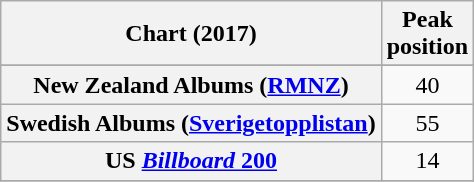<table class="wikitable sortable plainrowheaders" style="text-align:center">
<tr>
<th scope="col">Chart (2017)</th>
<th scope="col">Peak<br> position</th>
</tr>
<tr>
</tr>
<tr>
</tr>
<tr>
<th scope="row">New Zealand Albums (<a href='#'>RMNZ</a>)</th>
<td>40</td>
</tr>
<tr>
<th scope="row">Swedish Albums (<a href='#'>Sverigetopplistan</a>)</th>
<td>55</td>
</tr>
<tr>
<th scope="row">US <a href='#'><em>Billboard</em> 200</a></th>
<td>14</td>
</tr>
<tr>
</tr>
</table>
